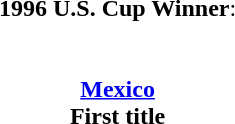<table width=95%>
<tr align=center>
<td><strong>1996 U.S. Cup Winner</strong>:<br><br><br><strong><a href='#'>Mexico</a></strong><br><strong>First title</strong></td>
</tr>
</table>
